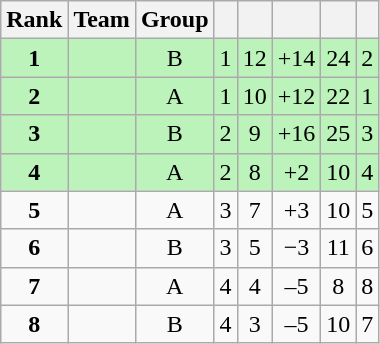<table class="wikitable sortable" style="text-align:center;">
<tr>
<th>Rank</th>
<th>Team</th>
<th>Group</th>
<th></th>
<th></th>
<th></th>
<th></th>
<th></th>
</tr>
<tr style="background-color:#BBF3BB;">
<td><strong>1</strong></td>
<td style="text-align:left;"></td>
<td>B</td>
<td>1</td>
<td>12</td>
<td>+14</td>
<td>24</td>
<td>2</td>
</tr>
<tr style="background-color:#BBF3BB;">
<td><strong>2</strong></td>
<td style="text-align:left;"></td>
<td>A</td>
<td>1</td>
<td>10</td>
<td>+12</td>
<td>22</td>
<td>1</td>
</tr>
<tr style="background-color:#BBF3BB;">
<td><strong>3</strong></td>
<td style="text-align:left;"></td>
<td>B</td>
<td>2</td>
<td>9</td>
<td>+16</td>
<td>25</td>
<td>3</td>
</tr>
<tr style="background-color:#BBF3BB;">
<td><strong>4</strong></td>
<td style="text-align:left;"></td>
<td>A</td>
<td>2</td>
<td>8</td>
<td>+2</td>
<td>10</td>
<td>4</td>
</tr>
<tr>
<td><strong>5</strong></td>
<td style="text-align:left;"></td>
<td>A</td>
<td>3</td>
<td>7</td>
<td>+3</td>
<td>10</td>
<td>5</td>
</tr>
<tr>
<td><strong>6</strong></td>
<td style="text-align:left;"></td>
<td>B</td>
<td>3</td>
<td>5</td>
<td>−3</td>
<td>11</td>
<td>6</td>
</tr>
<tr>
<td><strong>7</strong></td>
<td style="text-align:left;"></td>
<td>A</td>
<td>4</td>
<td>4</td>
<td>–5</td>
<td>8</td>
<td>8</td>
</tr>
<tr>
<td><strong>8</strong></td>
<td style="text-align:left;"></td>
<td>B</td>
<td>4</td>
<td>3</td>
<td>–5</td>
<td>10</td>
<td>7</td>
</tr>
</table>
